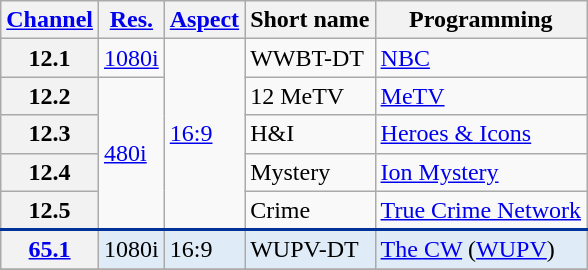<table class="wikitable">
<tr>
<th scope="col"><a href='#'>Channel</a></th>
<th scope="col"><a href='#'>Res.</a></th>
<th scope="col"><a href='#'>Aspect</a></th>
<th scope="col">Short name</th>
<th scope="col">Programming</th>
</tr>
<tr>
<th scope="row">12.1</th>
<td><a href='#'>1080i</a></td>
<td rowspan=5><a href='#'>16:9</a></td>
<td>WWBT-DT</td>
<td><a href='#'>NBC</a></td>
</tr>
<tr>
<th scope="row">12.2</th>
<td rowspan=4><a href='#'>480i</a></td>
<td>12 MeTV</td>
<td><a href='#'>MeTV</a></td>
</tr>
<tr>
<th scope="row">12.3</th>
<td>H&I</td>
<td><a href='#'>Heroes & Icons</a></td>
</tr>
<tr>
<th scope="row">12.4</th>
<td>Mystery</td>
<td><a href='#'>Ion Mystery</a></td>
</tr>
<tr>
<th scope="row">12.5</th>
<td>Crime</td>
<td><a href='#'>True Crime Network</a></td>
</tr>
<tr style="background-color:#DFEBF6; border-top: 2px solid #003399;">
<th scope="row"><a href='#'>65.1</a></th>
<td>1080i</td>
<td>16:9</td>
<td>WUPV-DT</td>
<td><a href='#'>The CW</a> (<a href='#'>WUPV</a>)</td>
</tr>
<tr style="background-color:#DFEBF6">
</tr>
</table>
